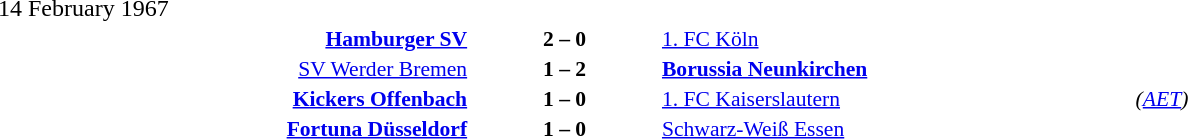<table width=100% cellspacing=1>
<tr>
<th width=25%></th>
<th width=10%></th>
<th width=25%></th>
<th></th>
</tr>
<tr>
<td>14 February 1967</td>
</tr>
<tr style=font-size:90%>
<td align=right><strong><a href='#'>Hamburger SV</a></strong></td>
<td align=center><strong>2 – 0</strong></td>
<td><a href='#'>1. FC Köln</a></td>
</tr>
<tr style=font-size:90%>
<td align=right><a href='#'>SV Werder Bremen</a></td>
<td align=center><strong>1 – 2</strong></td>
<td><strong><a href='#'>Borussia Neunkirchen</a></strong></td>
</tr>
<tr style=font-size:90%>
<td align=right><strong><a href='#'>Kickers Offenbach</a></strong></td>
<td align=center><strong>1 – 0</strong></td>
<td><a href='#'>1. FC Kaiserslautern</a></td>
<td><em>(<a href='#'>AET</a>)</em></td>
</tr>
<tr style=font-size:90%>
<td align=right><strong><a href='#'>Fortuna Düsseldorf</a></strong></td>
<td align=center><strong>1 – 0</strong></td>
<td><a href='#'>Schwarz-Weiß Essen</a></td>
</tr>
</table>
